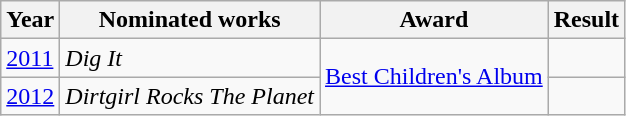<table class="wikitable">
<tr>
<th>Year</th>
<th>Nominated works</th>
<th>Award</th>
<th>Result</th>
</tr>
<tr>
<td><a href='#'>2011</a></td>
<td><em>Dig It</em></td>
<td rowspan="2"><a href='#'>Best Children's Album</a></td>
<td></td>
</tr>
<tr>
<td><a href='#'>2012</a></td>
<td><em>Dirtgirl Rocks The Planet</em></td>
<td></td>
</tr>
</table>
